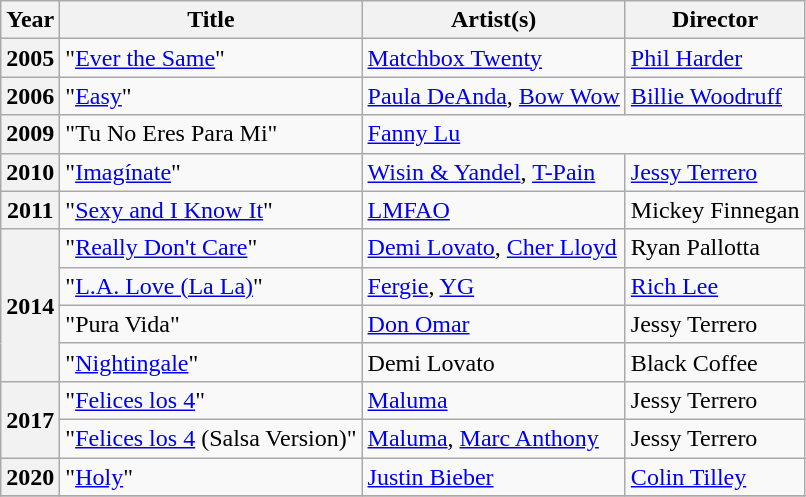<table class="wikitable plainrowheaders sortable">
<tr>
<th>Year</th>
<th>Title</th>
<th>Artist(s)</th>
<th>Director</th>
</tr>
<tr>
<th scope="row">2005</th>
<td>"<a href='#'>Ever the Same</a>"</td>
<td><a href='#'>Matchbox Twenty</a></td>
<td><a href='#'>Phil Harder</a></td>
</tr>
<tr>
<th scope="row">2006</th>
<td>"<a href='#'>Easy</a>"</td>
<td><a href='#'>Paula DeAnda</a>, <a href='#'>Bow Wow</a></td>
<td><a href='#'>Billie Woodruff</a></td>
</tr>
<tr>
<th scope="row">2009</th>
<td>"Tu No Eres Para Mi"</td>
<td colspan="2"><a href='#'>Fanny Lu</a></td>
</tr>
<tr>
<th scope="row">2010</th>
<td>"<a href='#'>Imagínate</a>"</td>
<td><a href='#'>Wisin & Yandel</a>, <a href='#'>T-Pain</a></td>
<td><a href='#'>Jessy Terrero</a></td>
</tr>
<tr>
<th scope="row">2011</th>
<td>"<a href='#'>Sexy and I Know It</a>"</td>
<td><a href='#'>LMFAO</a></td>
<td>Mickey Finnegan</td>
</tr>
<tr>
<th scope="row" rowspan=4">2014</th>
<td>"<a href='#'>Really Don't Care</a>"</td>
<td><a href='#'>Demi Lovato</a>, <a href='#'>Cher Lloyd</a></td>
<td>Ryan Pallotta</td>
</tr>
<tr>
<td>"<a href='#'>L.A. Love (La La)</a>"</td>
<td><a href='#'>Fergie</a>, <a href='#'>YG</a></td>
<td><a href='#'>Rich Lee</a></td>
</tr>
<tr>
<td>"Pura Vida"</td>
<td><a href='#'>Don Omar</a></td>
<td>Jessy Terrero</td>
</tr>
<tr>
<td>"<a href='#'>Nightingale</a>"</td>
<td>Demi Lovato</td>
<td>Black Coffee</td>
</tr>
<tr>
<th scope="row" rowspan=2">2017</th>
<td>"<a href='#'>Felices los 4</a>"</td>
<td><a href='#'>Maluma</a></td>
<td>Jessy Terrero</td>
</tr>
<tr>
<td>"<a href='#'>Felices los 4</a> (Salsa Version)"</td>
<td><a href='#'>Maluma</a>, <a href='#'>Marc Anthony</a></td>
<td>Jessy Terrero</td>
</tr>
<tr>
<th scope="row">2020</th>
<td>"<a href='#'>Holy</a>"</td>
<td><a href='#'>Justin Bieber</a></td>
<td><a href='#'>Colin Tilley</a></td>
</tr>
<tr>
</tr>
</table>
